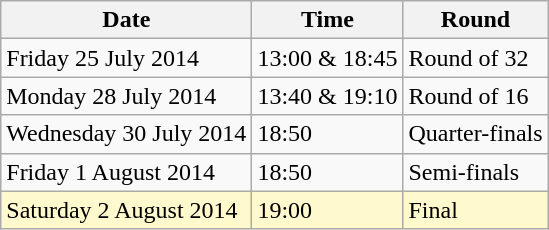<table class="wikitable">
<tr>
<th>Date</th>
<th>Time</th>
<th>Round</th>
</tr>
<tr>
<td>Friday 25 July 2014</td>
<td>13:00 & 18:45</td>
<td>Round of 32</td>
</tr>
<tr>
<td>Monday 28 July 2014</td>
<td>13:40 & 19:10</td>
<td>Round of 16</td>
</tr>
<tr>
<td>Wednesday 30 July 2014</td>
<td>18:50</td>
<td>Quarter-finals</td>
</tr>
<tr>
<td>Friday 1 August 2014</td>
<td>18:50</td>
<td>Semi-finals</td>
</tr>
<tr>
<td style=background:lemonchiffon>Saturday 2 August 2014</td>
<td style=background:lemonchiffon>19:00</td>
<td style=background:lemonchiffon>Final</td>
</tr>
</table>
